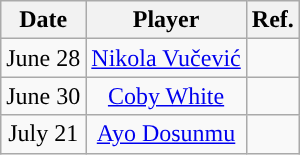<table class="wikitable sortable" style="text-align:center">
<tr>
<th>Date</th>
<th>Player</th>
<th>Ref.</th>
</tr>
<tr>
<td>June 28</td>
<td><a href='#'>Nikola Vučević</a></td>
<td></td>
</tr>
<tr>
<td>June 30</td>
<td><a href='#'>Coby White</a></td>
<td></td>
</tr>
<tr>
<td>July 21</td>
<td><a href='#'>Ayo Dosunmu</a></td>
<td></td>
</tr>
</table>
